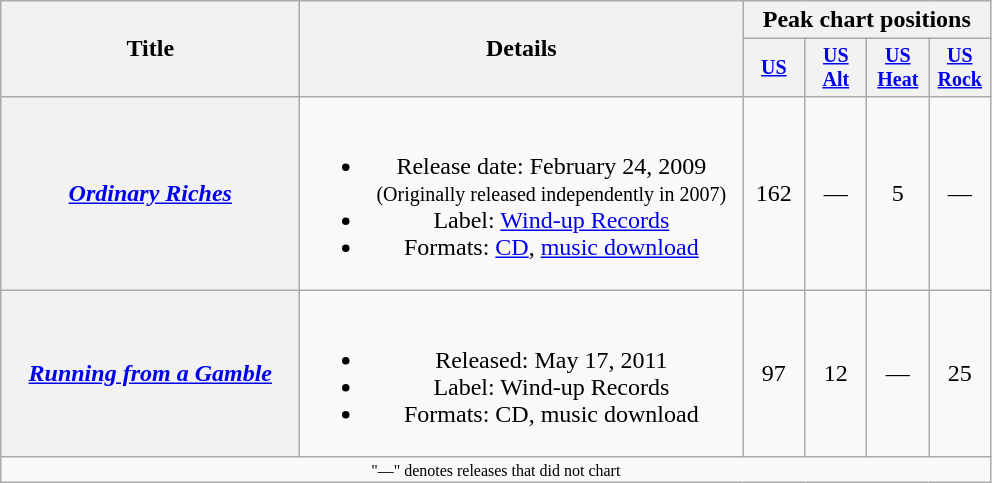<table class="wikitable plainrowheaders" style="text-align:center;">
<tr>
<th rowspan="2" style="width:12em;">Title</th>
<th rowspan="2" style="width:18em;">Details</th>
<th colspan="4">Peak chart positions</th>
</tr>
<tr style="font-size:smaller;">
<th style="width:35px;"><a href='#'>US</a><br></th>
<th style="width:35px;"><a href='#'>US<br>Alt</a><br></th>
<th style="width:35px;"><a href='#'>US<br>Heat</a><br></th>
<th style="width:35px;"><a href='#'>US Rock</a><br></th>
</tr>
<tr>
<th scope="row"><em><a href='#'>Ordinary Riches</a></em></th>
<td><br><ul><li>Release date: February 24, 2009 <small>(Originally released independently in 2007)</small></li><li>Label: <a href='#'>Wind-up Records</a></li><li>Formats: <a href='#'>CD</a>, <a href='#'>music download</a></li></ul></td>
<td>162</td>
<td>—</td>
<td>5</td>
<td>—</td>
</tr>
<tr>
<th scope="row"><em><a href='#'>Running from a Gamble</a></em></th>
<td><br><ul><li>Released: May 17, 2011</li><li>Label: Wind-up Records</li><li>Formats: CD, music download</li></ul></td>
<td>97</td>
<td>12</td>
<td>—</td>
<td>25</td>
</tr>
<tr>
<td colspan="10" style="font-size:8pt">"—" denotes releases that did not chart</td>
</tr>
</table>
